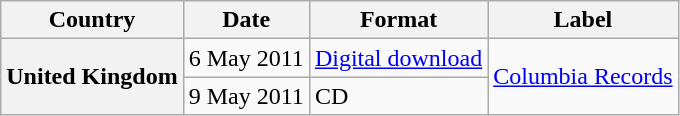<table class="wikitable plainrowheaders">
<tr>
<th scope="col">Country</th>
<th scope="col">Date</th>
<th scope="col">Format</th>
<th scope="col">Label</th>
</tr>
<tr>
<th scope="row" rowspan="2">United Kingdom</th>
<td>6 May 2011</td>
<td><a href='#'>Digital download</a></td>
<td rowspan="2"><a href='#'>Columbia Records</a></td>
</tr>
<tr>
<td>9 May 2011</td>
<td>CD</td>
</tr>
</table>
